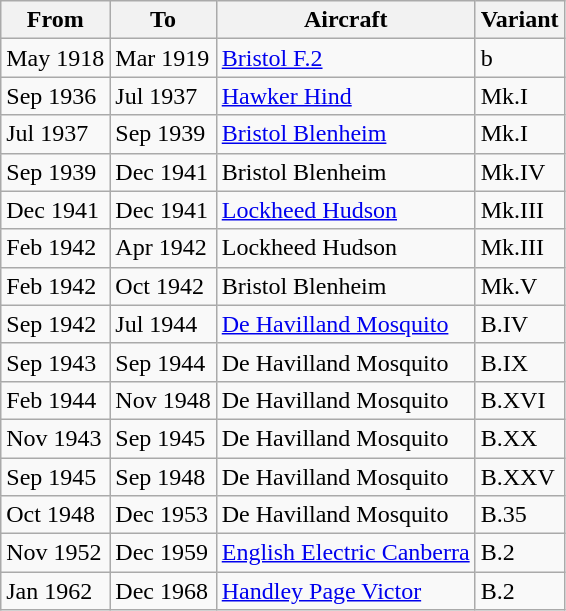<table class="wikitable">
<tr>
<th>From</th>
<th>To</th>
<th>Aircraft</th>
<th>Variant</th>
</tr>
<tr>
<td>May 1918</td>
<td>Mar 1919</td>
<td><a href='#'>Bristol F.2</a></td>
<td>b</td>
</tr>
<tr>
<td>Sep 1936</td>
<td>Jul 1937</td>
<td><a href='#'>Hawker Hind</a></td>
<td>Mk.I</td>
</tr>
<tr>
<td>Jul 1937</td>
<td>Sep 1939</td>
<td><a href='#'>Bristol Blenheim</a></td>
<td>Mk.I</td>
</tr>
<tr>
<td>Sep 1939</td>
<td>Dec 1941</td>
<td>Bristol Blenheim</td>
<td>Mk.IV</td>
</tr>
<tr>
<td>Dec 1941</td>
<td>Dec 1941</td>
<td><a href='#'>Lockheed Hudson</a></td>
<td>Mk.III</td>
</tr>
<tr>
<td>Feb 1942</td>
<td>Apr 1942</td>
<td>Lockheed Hudson</td>
<td>Mk.III</td>
</tr>
<tr>
<td>Feb 1942</td>
<td>Oct 1942</td>
<td>Bristol Blenheim</td>
<td>Mk.V</td>
</tr>
<tr>
<td>Sep 1942</td>
<td>Jul 1944</td>
<td><a href='#'>De Havilland Mosquito</a></td>
<td>B.IV</td>
</tr>
<tr>
<td>Sep 1943</td>
<td>Sep 1944</td>
<td>De Havilland Mosquito</td>
<td>B.IX</td>
</tr>
<tr>
<td>Feb 1944</td>
<td>Nov 1948</td>
<td>De Havilland Mosquito</td>
<td>B.XVI</td>
</tr>
<tr>
<td>Nov 1943</td>
<td>Sep 1945</td>
<td>De Havilland Mosquito</td>
<td>B.XX</td>
</tr>
<tr>
<td>Sep 1945</td>
<td>Sep 1948</td>
<td>De Havilland Mosquito</td>
<td>B.XXV</td>
</tr>
<tr>
<td>Oct 1948</td>
<td>Dec 1953</td>
<td>De Havilland Mosquito</td>
<td>B.35</td>
</tr>
<tr>
<td>Nov 1952</td>
<td>Dec 1959</td>
<td><a href='#'>English Electric Canberra</a></td>
<td>B.2</td>
</tr>
<tr>
<td>Jan 1962</td>
<td>Dec 1968</td>
<td><a href='#'>Handley Page Victor</a></td>
<td>B.2</td>
</tr>
</table>
